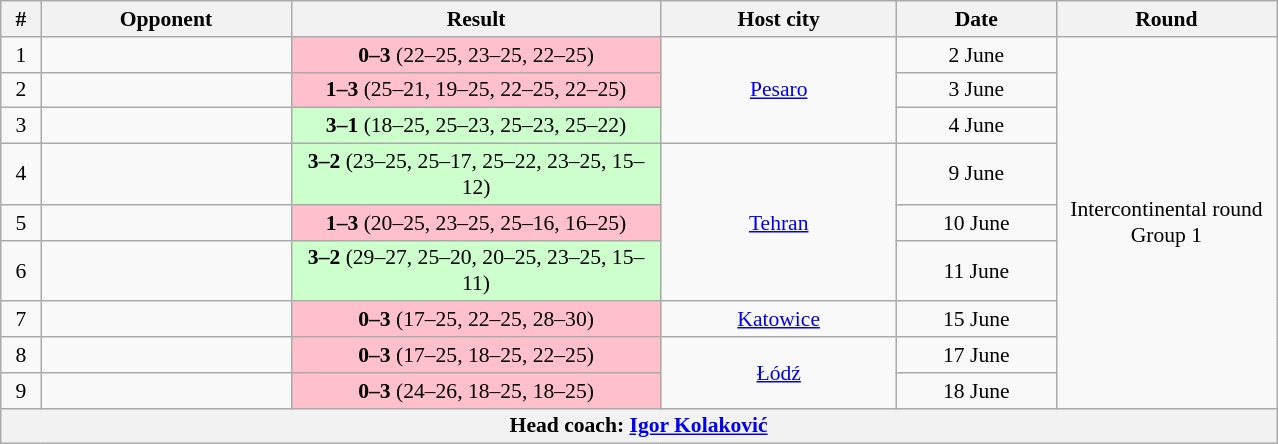<table class="wikitable" style="text-align: center;font-size:90%;">
<tr>
<th width=20>#</th>
<th width=160>Opponent</th>
<th width=240>Result</th>
<th width=150>Host city</th>
<th width=100>Date</th>
<th width=140>Round</th>
</tr>
<tr>
<td>1</td>
<td align=left></td>
<td bgcolor=pink><strong>0–3</strong> (22–25, 23–25, 22–25)</td>
<td rowspan=3> <a href='#'>Pesaro</a></td>
<td>2 June</td>
<td rowspan=9>Intercontinental round<br>Group 1</td>
</tr>
<tr>
<td>2</td>
<td align=left></td>
<td bgcolor=pink><strong>1–3</strong> (25–21, 19–25, 22–25, 22–25)</td>
<td>3 June</td>
</tr>
<tr>
<td>3</td>
<td align=left></td>
<td bgcolor=ccffcc><strong>3–1</strong> (18–25, 25–23, 25–23, 25–22)</td>
<td>4 June</td>
</tr>
<tr>
<td>4</td>
<td align=left></td>
<td bgcolor=ccffcc><strong>3–2</strong> (23–25, 25–17, 25–22, 23–25, 15–12)</td>
<td rowspan=3> <a href='#'>Tehran</a></td>
<td>9 June</td>
</tr>
<tr>
<td>5</td>
<td align=left></td>
<td bgcolor=pink><strong>1–3</strong> (20–25, 23–25, 25–16, 16–25)</td>
<td>10 June</td>
</tr>
<tr>
<td>6</td>
<td align=left></td>
<td bgcolor=ccffcc><strong>3–2</strong> (29–27, 25–20, 20–25, 23–25, 15–11)</td>
<td>11 June</td>
</tr>
<tr>
<td>7</td>
<td align=left></td>
<td bgcolor=pink><strong>0–3</strong> (17–25, 22–25, 28–30)</td>
<td> <a href='#'>Katowice</a></td>
<td>15 June</td>
</tr>
<tr>
<td>8</td>
<td align=left></td>
<td bgcolor=pink><strong>0–3</strong> (17–25, 18–25, 22–25)</td>
<td rowspan=2> <a href='#'>Łódź</a></td>
<td>17 June</td>
</tr>
<tr>
<td>9</td>
<td align=left></td>
<td bgcolor=pink><strong>0–3</strong> (24–26, 18–25, 18–25)</td>
<td>18 June</td>
</tr>
<tr>
<th colspan=6>Head coach:  <a href='#'>Igor Kolaković</a></th>
</tr>
</table>
